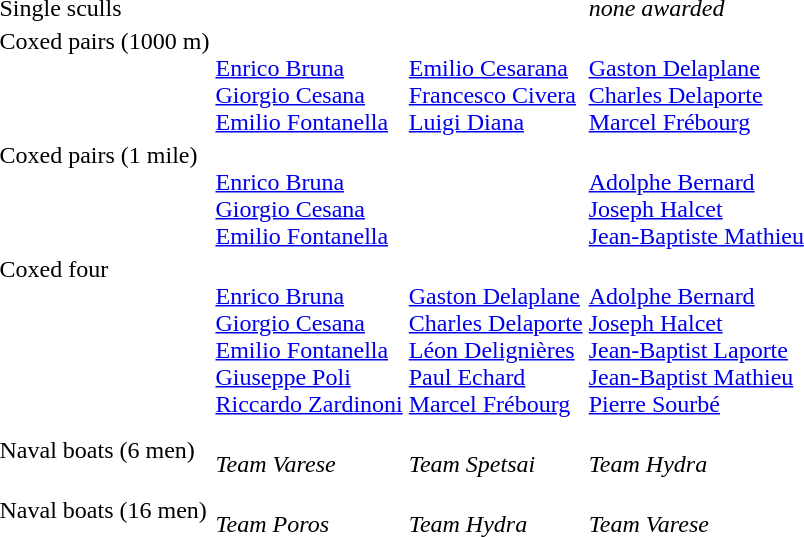<table>
<tr>
<td>Single sculls</td>
<td></td>
<td></td>
<td><em>none awarded</em></td>
</tr>
<tr valign="top">
<td>Coxed pairs (1000 m)</td>
<td><br><a href='#'>Enrico Bruna</a><br><a href='#'>Giorgio Cesana</a><br><a href='#'>Emilio Fontanella</a></td>
<td><br><a href='#'>Emilio Cesarana</a><br><a href='#'>Francesco Civera</a><br><a href='#'>Luigi Diana</a></td>
<td><br><a href='#'>Gaston Delaplane</a><br><a href='#'>Charles Delaporte</a><br><a href='#'>Marcel Frébourg</a></td>
</tr>
<tr valign="top">
<td>Coxed pairs (1 mile)</td>
<td><br><a href='#'>Enrico Bruna</a><br><a href='#'>Giorgio Cesana</a><br><a href='#'>Emilio Fontanella</a></td>
<td><br><br><br></td>
<td><br><a href='#'>Adolphe Bernard</a><br><a href='#'>Joseph Halcet</a><br><a href='#'>Jean-Baptiste Mathieu</a></td>
</tr>
<tr valign="top">
<td>Coxed four</td>
<td><br><a href='#'>Enrico Bruna</a><br><a href='#'>Giorgio Cesana</a><br><a href='#'>Emilio Fontanella</a><br><a href='#'>Giuseppe Poli</a><br><a href='#'>Riccardo Zardinoni</a></td>
<td><br><a href='#'>Gaston Delaplane</a><br><a href='#'>Charles Delaporte</a><br><a href='#'>Léon Delignières</a><br><a href='#'>Paul Echard</a><br><a href='#'>Marcel Frébourg</a></td>
<td><br><a href='#'>Adolphe Bernard</a><br><a href='#'>Joseph Halcet</a><br><a href='#'>Jean-Baptist Laporte</a><br><a href='#'>Jean-Baptist Mathieu</a><br><a href='#'>Pierre Sourbé</a></td>
</tr>
<tr>
<td>Naval boats (6 men)</td>
<td><br><em>Team Varese</em></td>
<td><br><em>Team Spetsai</em></td>
<td><br><em>Team Hydra</em></td>
</tr>
<tr>
<td>Naval boats (16 men)</td>
<td><br><em>Team Poros</em></td>
<td><br><em>Team Hydra</em></td>
<td><br><em>Team Varese</em></td>
</tr>
</table>
